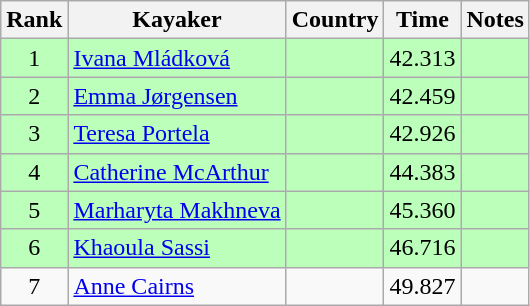<table class="wikitable" style="text-align:center">
<tr>
<th>Rank</th>
<th>Kayaker</th>
<th>Country</th>
<th>Time</th>
<th>Notes</th>
</tr>
<tr bgcolor=bbffbb>
<td>1</td>
<td align="left"><a href='#'>Ivana Mládková</a></td>
<td align="left"></td>
<td>42.313</td>
<td></td>
</tr>
<tr bgcolor=bbffbb>
<td>2</td>
<td align="left"><a href='#'>Emma Jørgensen</a></td>
<td align="left"></td>
<td>42.459</td>
<td></td>
</tr>
<tr bgcolor=bbffbb>
<td>3</td>
<td align="left"><a href='#'>Teresa Portela</a></td>
<td align="left"></td>
<td>42.926</td>
<td></td>
</tr>
<tr bgcolor=bbffbb>
<td>4</td>
<td align="left"><a href='#'>Catherine McArthur</a></td>
<td align="left"></td>
<td>44.383</td>
<td></td>
</tr>
<tr bgcolor=bbffbb>
<td>5</td>
<td align="left"><a href='#'>Marharyta Makhneva</a></td>
<td align="left"></td>
<td>45.360</td>
<td></td>
</tr>
<tr bgcolor=bbffbb>
<td>6</td>
<td align="left"><a href='#'>Khaoula Sassi</a></td>
<td align="left"></td>
<td>46.716</td>
<td></td>
</tr>
<tr>
<td>7</td>
<td align="left"><a href='#'>Anne Cairns</a></td>
<td align="left"></td>
<td>49.827</td>
<td></td>
</tr>
</table>
